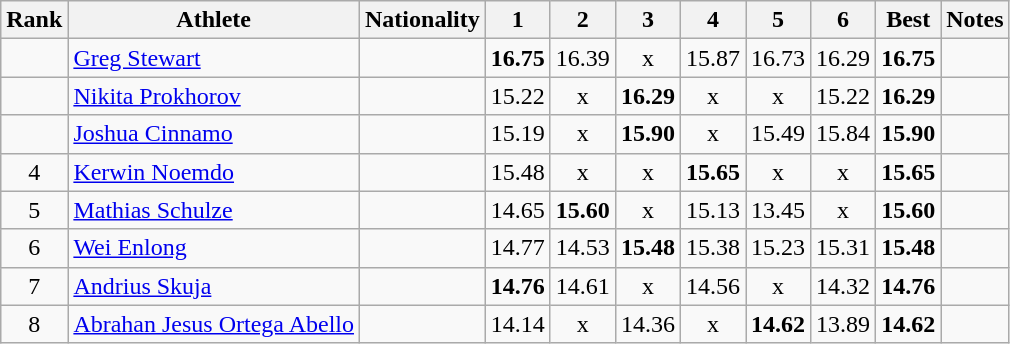<table class="wikitable sortable" style="text-align:center">
<tr>
<th>Rank</th>
<th>Athlete</th>
<th>Nationality</th>
<th>1</th>
<th>2</th>
<th>3</th>
<th>4</th>
<th>5</th>
<th>6</th>
<th>Best</th>
<th>Notes</th>
</tr>
<tr>
<td></td>
<td align="left"><a href='#'>Greg Stewart</a></td>
<td align="left"></td>
<td><strong>16.75</strong></td>
<td>16.39</td>
<td>x</td>
<td>15.87</td>
<td>16.73</td>
<td>16.29</td>
<td><strong>16.75</strong></td>
<td></td>
</tr>
<tr>
<td></td>
<td align="left"><a href='#'>Nikita Prokhorov</a></td>
<td align="left"></td>
<td>15.22</td>
<td>x</td>
<td><strong>16.29</strong></td>
<td>x</td>
<td>x</td>
<td>15.22</td>
<td><strong>16.29</strong></td>
<td></td>
</tr>
<tr>
<td></td>
<td align="left"><a href='#'>Joshua Cinnamo</a></td>
<td align="left"></td>
<td>15.19</td>
<td>x</td>
<td><strong>15.90</strong></td>
<td>x</td>
<td>15.49</td>
<td>15.84</td>
<td><strong>15.90</strong></td>
<td></td>
</tr>
<tr>
<td>4</td>
<td align="left"><a href='#'>Kerwin Noemdo</a></td>
<td align="left"></td>
<td>15.48</td>
<td>x</td>
<td>x</td>
<td><strong>15.65</strong></td>
<td>x</td>
<td>x</td>
<td><strong>15.65</strong></td>
<td></td>
</tr>
<tr>
<td>5</td>
<td align="left"><a href='#'>Mathias Schulze</a></td>
<td align="left"></td>
<td>14.65</td>
<td><strong>15.60</strong></td>
<td>x</td>
<td>15.13</td>
<td>13.45</td>
<td>x</td>
<td><strong>15.60</strong></td>
<td></td>
</tr>
<tr>
<td>6</td>
<td align="left"><a href='#'>Wei Enlong</a></td>
<td align="left"></td>
<td>14.77</td>
<td>14.53</td>
<td><strong>15.48</strong></td>
<td>15.38</td>
<td>15.23</td>
<td>15.31</td>
<td><strong>15.48</strong></td>
<td></td>
</tr>
<tr>
<td>7</td>
<td align="left"><a href='#'>Andrius Skuja</a></td>
<td align="left"></td>
<td><strong>14.76</strong></td>
<td>14.61</td>
<td>x</td>
<td>14.56</td>
<td>x</td>
<td>14.32</td>
<td><strong>14.76</strong></td>
<td></td>
</tr>
<tr>
<td>8</td>
<td align="left"><a href='#'>Abrahan Jesus Ortega Abello</a></td>
<td align="left"></td>
<td>14.14</td>
<td>x</td>
<td>14.36</td>
<td>x</td>
<td><strong>14.62</strong></td>
<td>13.89</td>
<td><strong>14.62</strong></td>
<td></td>
</tr>
</table>
